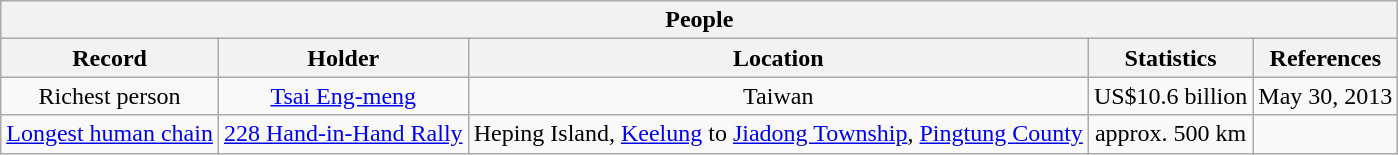<table class="wikitable" style="text-align:center">
<tr>
<th colspan="5">People</th>
</tr>
<tr>
<th>Record</th>
<th>Holder</th>
<th>Location</th>
<th>Statistics</th>
<th>References</th>
</tr>
<tr>
<td>Richest person</td>
<td><a href='#'>Tsai Eng-meng</a></td>
<td>Taiwan</td>
<td>US$10.6 billion</td>
<td>May 30, 2013</td>
</tr>
<tr>
<td><a href='#'>Longest human chain</a></td>
<td><a href='#'>228 Hand-in-Hand Rally</a></td>
<td>Heping Island, <a href='#'>Keelung</a> to <a href='#'>Jiadong Township</a>, <a href='#'>Pingtung County</a></td>
<td>approx. 500 km</td>
<td></td>
</tr>
</table>
